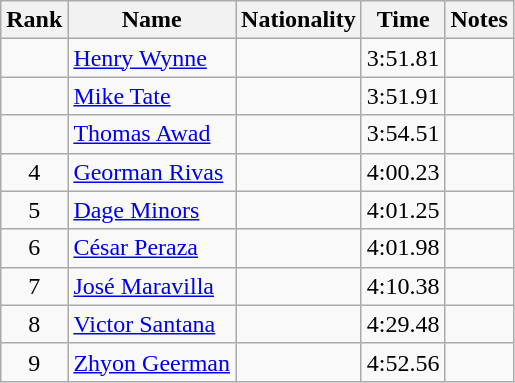<table class="wikitable sortable" style="text-align:center">
<tr>
<th>Rank</th>
<th>Name</th>
<th>Nationality</th>
<th>Time</th>
<th>Notes</th>
</tr>
<tr>
<td></td>
<td align=left><a href='#'>Henry Wynne</a></td>
<td align=left></td>
<td>3:51.81</td>
<td></td>
</tr>
<tr>
<td></td>
<td align=left><a href='#'>Mike Tate</a></td>
<td align=left></td>
<td>3:51.91</td>
<td></td>
</tr>
<tr>
<td></td>
<td align=left><a href='#'>Thomas Awad</a></td>
<td align=left></td>
<td>3:54.51</td>
<td></td>
</tr>
<tr>
<td>4</td>
<td align=left><a href='#'>Georman Rivas</a></td>
<td align=left></td>
<td>4:00.23</td>
<td></td>
</tr>
<tr>
<td>5</td>
<td align=left><a href='#'>Dage Minors</a></td>
<td align=left></td>
<td>4:01.25</td>
<td></td>
</tr>
<tr>
<td>6</td>
<td align=left><a href='#'>César Peraza</a></td>
<td align=left></td>
<td>4:01.98</td>
<td></td>
</tr>
<tr>
<td>7</td>
<td align=left><a href='#'>José Maravilla</a></td>
<td align=left></td>
<td>4:10.38</td>
<td></td>
</tr>
<tr>
<td>8</td>
<td align=left><a href='#'>Victor Santana</a></td>
<td align=left></td>
<td>4:29.48</td>
<td></td>
</tr>
<tr>
<td>9</td>
<td align=left><a href='#'>Zhyon Geerman</a></td>
<td align=left></td>
<td>4:52.56</td>
<td></td>
</tr>
</table>
